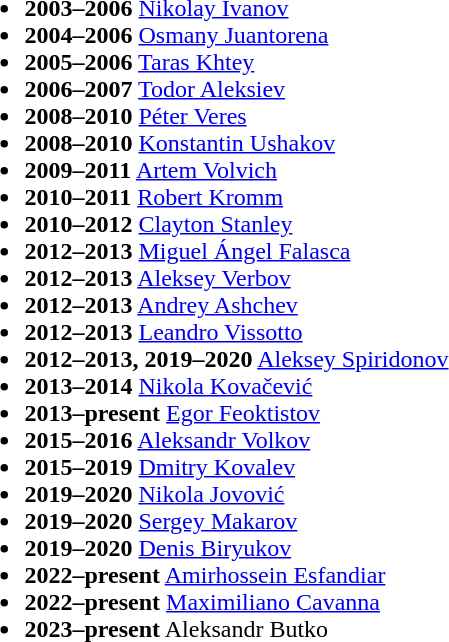<table>
<tr style="vertical-align: top;">
<td><br><ul><li><strong>2003–2006</strong>  <a href='#'>Nikolay Ivanov</a></li><li><strong>2004–2006</strong>  <a href='#'>Osmany Juantorena</a></li><li><strong>2005–2006</strong>  <a href='#'>Taras Khtey</a></li><li><strong>2006–2007</strong>  <a href='#'>Todor Aleksiev</a></li><li><strong>2008–2010</strong>  <a href='#'>Péter Veres</a></li><li><strong>2008–2010</strong>  <a href='#'>Konstantin Ushakov</a></li><li><strong>2009–2011</strong>  <a href='#'>Artem Volvich</a></li><li><strong>2010–2011</strong>  <a href='#'>Robert Kromm</a></li><li><strong>2010–2012</strong>  <a href='#'>Clayton Stanley</a></li><li><strong>2012–2013</strong>  <a href='#'>Miguel Ángel Falasca</a></li><li><strong>2012–2013</strong>  <a href='#'>Aleksey Verbov</a></li><li><strong>2012–2013</strong>  <a href='#'>Andrey Ashchev</a></li><li><strong>2012–2013</strong>  <a href='#'>Leandro Vissotto</a></li><li><strong>2012–2013, 2019–2020</strong>  <a href='#'>Aleksey Spiridonov</a></li><li><strong>2013–2014</strong>  <a href='#'>Nikola Kovačević</a></li><li><strong>2013–present</strong>  <a href='#'>Egor Feoktistov</a></li><li><strong>2015–2016</strong>  <a href='#'>Aleksandr Volkov</a></li><li><strong>2015–2019</strong>  <a href='#'>Dmitry Kovalev</a></li><li><strong>2019–2020</strong>  <a href='#'>Nikola Jovović</a></li><li><strong>2019–2020</strong>  <a href='#'>Sergey Makarov</a></li><li><strong>2019–2020</strong>  <a href='#'>Denis Biryukov</a></li><li><strong>2022–present</strong>  <a href='#'>Amirhossein Esfandiar</a></li><li><strong>2022–present</strong>  <a href='#'>Maximiliano Cavanna</a></li><li><strong>2023–present</strong>  Aleksandr Butko</li></ul></td>
</tr>
</table>
